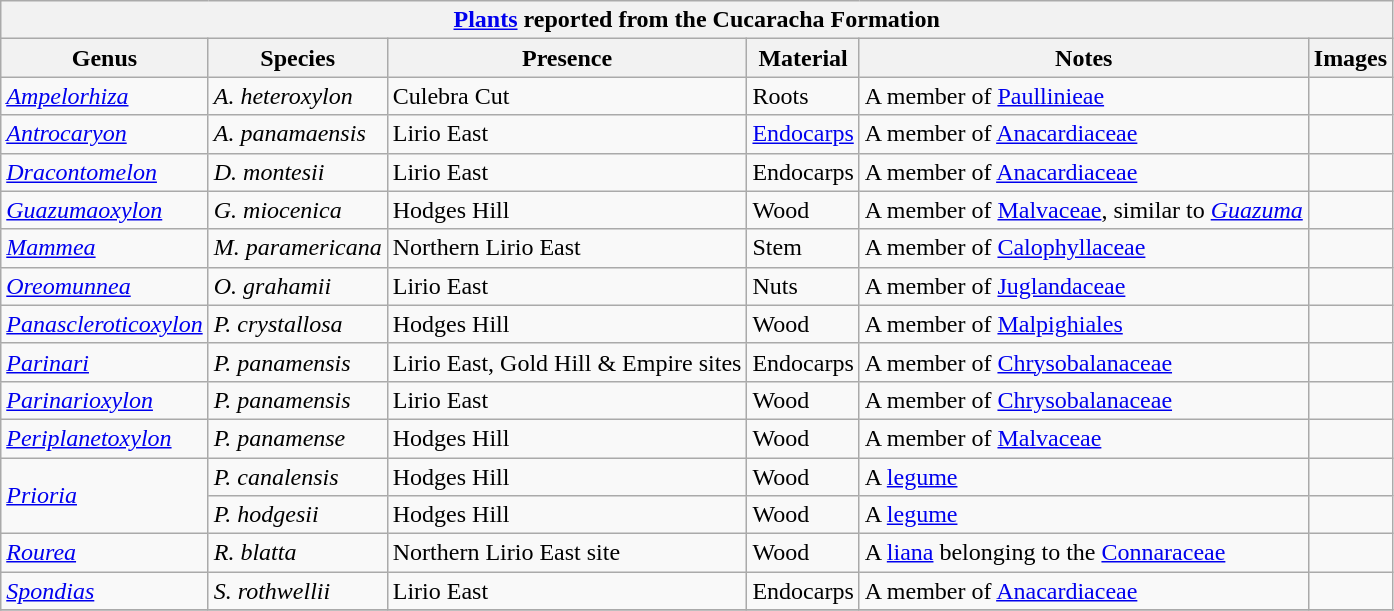<table class="wikitable" align="center">
<tr>
<th colspan="6" align="center"><strong><a href='#'>Plants</a> reported from the Cucaracha Formation</strong></th>
</tr>
<tr>
<th>Genus</th>
<th>Species</th>
<th>Presence</th>
<th><strong>Material</strong></th>
<th>Notes</th>
<th>Images</th>
</tr>
<tr>
<td><em><a href='#'>Ampelorhiza</a></em></td>
<td><em>A. heteroxylon</em></td>
<td>Culebra Cut</td>
<td>Roots</td>
<td>A member of <a href='#'>Paullinieae</a></td>
<td></td>
</tr>
<tr>
<td><em><a href='#'>Antrocaryon</a></em></td>
<td><em>A. panamaensis</em></td>
<td>Lirio East</td>
<td><a href='#'>Endocarps</a></td>
<td>A member of <a href='#'>Anacardiaceae</a></td>
<td></td>
</tr>
<tr>
<td><em><a href='#'>Dracontomelon</a></em></td>
<td><em>D. montesii</em></td>
<td>Lirio East</td>
<td>Endocarps</td>
<td>A member of <a href='#'>Anacardiaceae</a></td>
<td></td>
</tr>
<tr>
<td><em><a href='#'>Guazumaoxylon</a></em></td>
<td><em>G. miocenica</em></td>
<td>Hodges Hill</td>
<td>Wood</td>
<td>A member of <a href='#'>Malvaceae</a>, similar to <em><a href='#'>Guazuma</a></em></td>
<td></td>
</tr>
<tr>
<td><em><a href='#'>Mammea</a></em></td>
<td><em>M. paramericana</em></td>
<td>Northern Lirio East</td>
<td>Stem</td>
<td>A member of <a href='#'>Calophyllaceae</a></td>
<td></td>
</tr>
<tr>
<td><em><a href='#'>Oreomunnea</a></em></td>
<td><em>O. grahamii</em></td>
<td>Lirio East</td>
<td>Nuts</td>
<td>A member of <a href='#'>Juglandaceae</a></td>
<td></td>
</tr>
<tr>
<td><em><a href='#'>Panascleroticoxylon</a></em></td>
<td><em>P. crystallosa</em></td>
<td>Hodges Hill</td>
<td>Wood</td>
<td>A member of <a href='#'>Malpighiales</a></td>
<td></td>
</tr>
<tr>
<td><em><a href='#'>Parinari</a></em></td>
<td><em>P. panamensis</em></td>
<td>Lirio East, Gold Hill & Empire sites</td>
<td>Endocarps</td>
<td>A member of <a href='#'>Chrysobalanaceae</a></td>
<td></td>
</tr>
<tr>
<td><em><a href='#'>Parinarioxylon</a></em></td>
<td><em>P. panamensis</em></td>
<td>Lirio East</td>
<td>Wood</td>
<td>A member of <a href='#'>Chrysobalanaceae</a></td>
<td></td>
</tr>
<tr>
<td><em><a href='#'>Periplanetoxylon</a></em></td>
<td><em>P. panamense</em></td>
<td>Hodges Hill</td>
<td>Wood</td>
<td>A member of <a href='#'>Malvaceae</a></td>
<td></td>
</tr>
<tr>
<td rowspan="2"><em><a href='#'>Prioria</a></em></td>
<td><em>P. canalensis</em></td>
<td>Hodges Hill</td>
<td>Wood</td>
<td>A <a href='#'>legume</a></td>
<td></td>
</tr>
<tr>
<td><em>P. hodgesii</em></td>
<td>Hodges Hill</td>
<td>Wood</td>
<td>A <a href='#'>legume</a></td>
<td></td>
</tr>
<tr>
<td><em><a href='#'>Rourea</a></em></td>
<td><em>R. blatta</em></td>
<td>Northern Lirio East site</td>
<td>Wood</td>
<td>A <a href='#'>liana</a> belonging to the <a href='#'>Connaraceae</a></td>
<td></td>
</tr>
<tr>
<td><em><a href='#'>Spondias</a></em></td>
<td><em>S. rothwellii</em></td>
<td>Lirio East</td>
<td>Endocarps</td>
<td>A member of <a href='#'>Anacardiaceae</a></td>
<td></td>
</tr>
<tr>
</tr>
</table>
